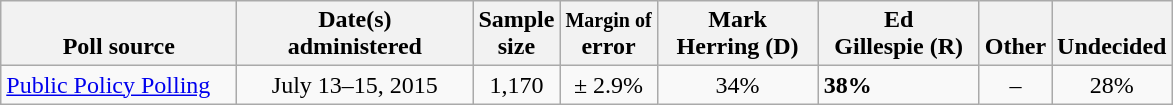<table class="wikitable">
<tr valign= bottom>
<th style="width:150px;">Poll source</th>
<th style="width:150px;">Date(s)<br>administered</th>
<th class=small>Sample<br>size</th>
<th><small>Margin of</small><br>error</th>
<th style="width:100px;">Mark<br>Herring (D)</th>
<th style="width:100px;">Ed<br>Gillespie (R)</th>
<th style="width:40px;">Other</th>
<th style="width:40px;">Undecided</th>
</tr>
<tr>
<td><a href='#'>Public Policy Polling</a></td>
<td align=center>July 13–15, 2015</td>
<td align=center>1,170</td>
<td align=center>± 2.9%</td>
<td align=center>34%</td>
<td><strong>38%</strong></td>
<td align=center>–</td>
<td align=center>28%</td>
</tr>
</table>
